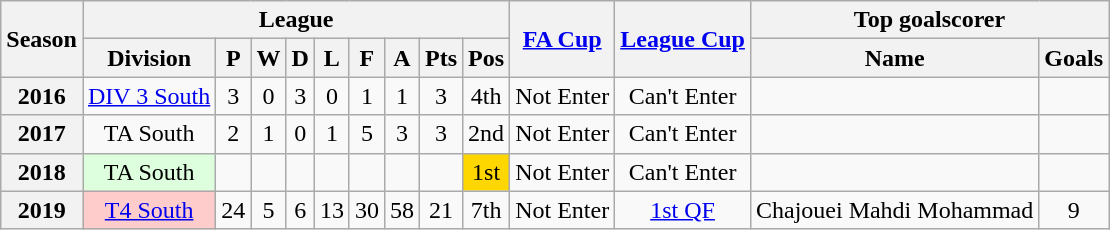<table class="wikitable" style="text-align: center">
<tr>
<th rowspan=2>Season</th>
<th colspan=9>League</th>
<th rowspan=2><a href='#'>FA Cup</a></th>
<th rowspan=2><a href='#'>League Cup</a></th>
<th colspan=2>Top goalscorer</th>
</tr>
<tr>
<th>Division</th>
<th>P</th>
<th>W</th>
<th>D</th>
<th>L</th>
<th>F</th>
<th>A</th>
<th>Pts</th>
<th>Pos</th>
<th>Name</th>
<th>Goals</th>
</tr>
<tr>
<th>2016</th>
<td><a href='#'>DIV 3 South</a></td>
<td>3</td>
<td>0</td>
<td>3</td>
<td>0</td>
<td>1</td>
<td>1</td>
<td>3</td>
<td>4th</td>
<td>Not Enter</td>
<td>Can't Enter</td>
<td></td>
<td></td>
</tr>
<tr>
<th>2017</th>
<td>TA South</td>
<td>2</td>
<td>1</td>
<td>0</td>
<td>1</td>
<td>5</td>
<td>3</td>
<td>3</td>
<td>2nd</td>
<td>Not Enter</td>
<td>Can't Enter</td>
<td></td>
<td></td>
</tr>
<tr>
<th>2018</th>
<td bgcolor="#DDFFDD">TA South</td>
<td></td>
<td></td>
<td></td>
<td></td>
<td></td>
<td></td>
<td></td>
<td bgcolor=gold>1st</td>
<td>Not Enter</td>
<td>Can't Enter</td>
<td></td>
<td></td>
</tr>
<tr>
<th>2019</th>
<td bgcolor= "#FFCCCC"><a href='#'>T4 South</a></td>
<td>24</td>
<td>5</td>
<td>6</td>
<td>13</td>
<td>30</td>
<td>58</td>
<td>21</td>
<td>7th</td>
<td>Not Enter</td>
<td><a href='#'>1st QF</a></td>
<td align="left"> Chajouei Mahdi Mohammad</td>
<td>9</td>
</tr>
</table>
